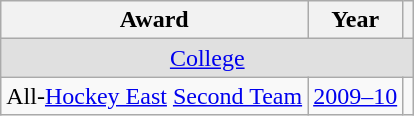<table class="wikitable">
<tr>
<th>Award</th>
<th>Year</th>
<th></th>
</tr>
<tr ALIGN="center" bgcolor="#e0e0e0">
<td colspan="3"><a href='#'>College</a></td>
</tr>
<tr>
<td>All-<a href='#'>Hockey East</a> <a href='#'>Second Team</a></td>
<td><a href='#'>2009–10</a></td>
<td></td>
</tr>
</table>
